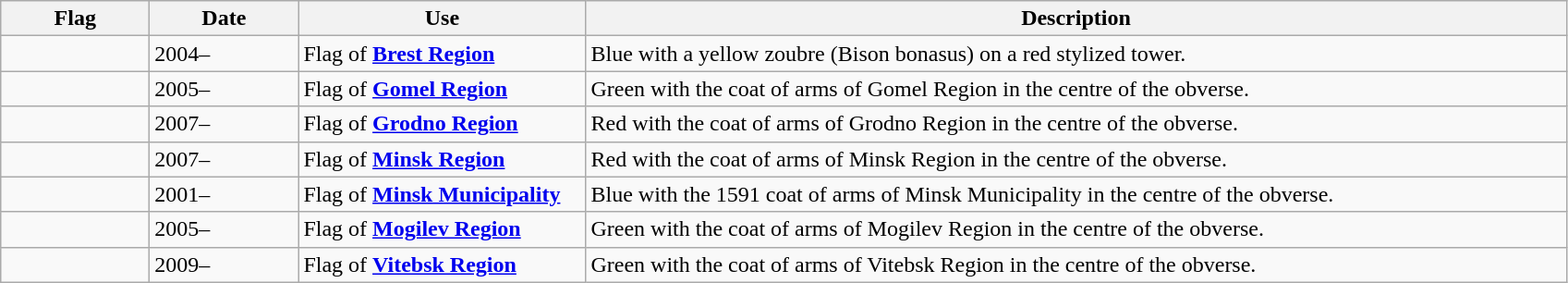<table class="wikitable sortable">
<tr>
<th style="width:100px;">Flag</th>
<th style="width:100px;">Date</th>
<th style="width:200px;">Use</th>
<th style="width:700px;">Description</th>
</tr>
<tr>
<td></td>
<td>2004–</td>
<td>Flag of <strong><a href='#'>Brest Region</a></strong></td>
<td>Blue with a yellow zoubre (Bison bonasus) on a red stylized tower.</td>
</tr>
<tr>
<td></td>
<td>2005–</td>
<td>Flag of <strong><a href='#'>Gomel Region</a></strong></td>
<td>Green with the coat of arms of Gomel Region in the centre of the obverse.</td>
</tr>
<tr>
<td></td>
<td>2007–</td>
<td>Flag of <strong><a href='#'>Grodno Region</a></strong></td>
<td>Red with the coat of arms of Grodno Region in the centre of the obverse.</td>
</tr>
<tr>
<td></td>
<td>2007–</td>
<td>Flag of <strong><a href='#'>Minsk Region</a></strong></td>
<td>Red with the coat of arms of Minsk Region in the centre of the obverse.</td>
</tr>
<tr>
<td></td>
<td>2001–</td>
<td>Flag of <strong><a href='#'>Minsk Municipality</a></strong></td>
<td>Blue with the 1591 coat of arms of Minsk Municipality in the centre of the obverse.</td>
</tr>
<tr>
<td></td>
<td>2005–</td>
<td>Flag of <strong><a href='#'>Mogilev Region</a></strong></td>
<td>Green with the coat of arms of Mogilev Region in the centre of the obverse.</td>
</tr>
<tr>
<td></td>
<td>2009–</td>
<td>Flag of <strong><a href='#'>Vitebsk Region</a></strong></td>
<td>Green with the coat of arms of Vitebsk Region in the centre of the obverse.</td>
</tr>
</table>
